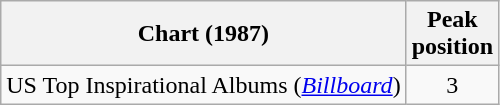<table class="wikitable">
<tr>
<th>Chart (1987)</th>
<th>Peak<br>position</th>
</tr>
<tr>
<td>US Top Inspirational Albums (<em><a href='#'>Billboard</a></em>)</td>
<td style="text-align:center;">3</td>
</tr>
</table>
